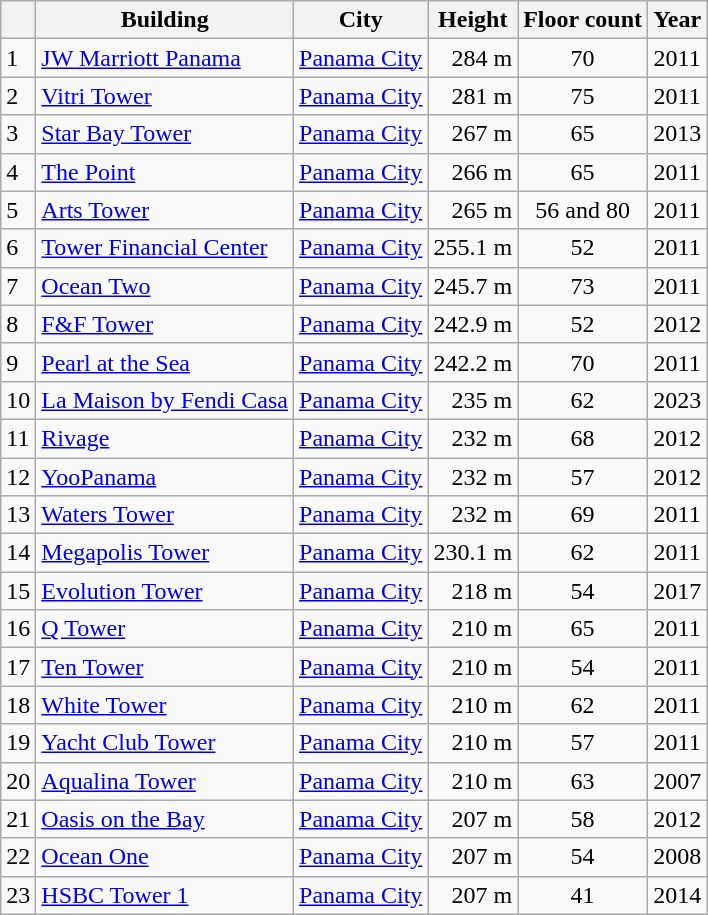<table class="wikitable sortable">
<tr>
<th></th>
<th>Building</th>
<th>City</th>
<th>Height</th>
<th>Floor count</th>
<th>Year</th>
</tr>
<tr>
<td>1</td>
<td><a href='#'>JW Marriott Panama</a></td>
<td><a href='#'>Panama City</a></td>
<td align=right>284 m</td>
<td align=center>70</td>
<td align=center>2011</td>
</tr>
<tr>
<td>2</td>
<td><a href='#'>Vitri Tower</a></td>
<td><a href='#'>Panama City</a></td>
<td align=right>281 m</td>
<td align=center>75</td>
<td align=center>2011</td>
</tr>
<tr>
<td>3</td>
<td><a href='#'>Star Bay Tower</a></td>
<td><a href='#'>Panama City</a></td>
<td align=right>267 m</td>
<td align=center>65</td>
<td align=center>2013</td>
</tr>
<tr>
<td>4</td>
<td><a href='#'>The Point</a></td>
<td><a href='#'>Panama City</a></td>
<td align=right>266 m</td>
<td align=center>65</td>
<td align=center>2011</td>
</tr>
<tr>
<td>5</td>
<td><a href='#'>Arts Tower</a></td>
<td><a href='#'>Panama City</a></td>
<td align=right>265 m</td>
<td align=center>56 and 80</td>
<td align=center>2011</td>
</tr>
<tr>
<td>6</td>
<td><a href='#'>Tower Financial Center</a></td>
<td><a href='#'>Panama City</a></td>
<td align=right>255.1 m</td>
<td align=center>52</td>
<td align=center>2011</td>
</tr>
<tr>
<td>7</td>
<td><a href='#'>Ocean Two</a></td>
<td><a href='#'>Panama City</a></td>
<td align=right>245.7 m</td>
<td align=center>73</td>
<td align=center>2011</td>
</tr>
<tr>
<td>8</td>
<td><a href='#'>F&F Tower</a></td>
<td><a href='#'>Panama City</a></td>
<td align=right>242.9 m</td>
<td align=center>52</td>
<td align=center>2012</td>
</tr>
<tr>
<td>9</td>
<td><a href='#'>Pearl at the Sea</a></td>
<td><a href='#'>Panama City</a></td>
<td align=right>242.2 m</td>
<td align=center>70</td>
<td align=center>2011</td>
</tr>
<tr>
<td>10</td>
<td><a href='#'>La Maison by Fendi Casa</a></td>
<td><a href='#'>Panama City</a></td>
<td align=right>235 m</td>
<td align=center>62</td>
<td align=center>2023</td>
</tr>
<tr>
<td>11</td>
<td><a href='#'>Rivage</a></td>
<td><a href='#'>Panama City</a></td>
<td align=right>232 m</td>
<td align=center>68</td>
<td align=center>2012</td>
</tr>
<tr>
<td>12</td>
<td><a href='#'>YooPanama</a></td>
<td><a href='#'>Panama City</a></td>
<td align=right>232 m</td>
<td align=center>57</td>
<td align=center>2012</td>
</tr>
<tr>
<td>13</td>
<td><a href='#'>Waters Tower</a></td>
<td><a href='#'>Panama City</a></td>
<td align=right>232 m</td>
<td align=center>69</td>
<td align=center>2011</td>
</tr>
<tr>
<td>14</td>
<td><a href='#'>Megapolis Tower</a></td>
<td><a href='#'>Panama City</a></td>
<td align=right>230.1 m</td>
<td align=center>62</td>
<td align=center>2011</td>
</tr>
<tr>
<td>15</td>
<td><a href='#'>Evolution Tower</a></td>
<td><a href='#'>Panama City</a></td>
<td align=right>218 m</td>
<td align=center>54</td>
<td align=center>2017</td>
</tr>
<tr>
<td>16</td>
<td><a href='#'>Q Tower</a></td>
<td><a href='#'>Panama City</a></td>
<td align=right>210 m</td>
<td align=center>65</td>
<td align=center>2011</td>
</tr>
<tr>
<td>17</td>
<td><a href='#'>Ten Tower</a></td>
<td><a href='#'>Panama City</a></td>
<td align=right>210 m</td>
<td align=center>54</td>
<td align=center>2011</td>
</tr>
<tr>
<td>18</td>
<td><a href='#'>White Tower</a></td>
<td><a href='#'>Panama City</a></td>
<td align=right>210 m</td>
<td align=center>62</td>
<td align=center>2011</td>
</tr>
<tr>
<td>19</td>
<td><a href='#'>Yacht Club Tower</a></td>
<td><a href='#'>Panama City</a></td>
<td align=right>210 m</td>
<td align=center>57</td>
<td align=center>2011</td>
</tr>
<tr>
<td>20</td>
<td><a href='#'>Aqualina Tower</a></td>
<td><a href='#'>Panama City</a></td>
<td align=right>210 m</td>
<td align=center>63</td>
<td align=center>2007</td>
</tr>
<tr>
<td>21</td>
<td><a href='#'>Oasis on the Bay</a></td>
<td><a href='#'>Panama City</a></td>
<td align=right>207 m</td>
<td align=center>58</td>
<td align=center>2012</td>
</tr>
<tr>
<td>22</td>
<td><a href='#'>Ocean One</a></td>
<td><a href='#'>Panama City</a></td>
<td align=right>207 m</td>
<td align=center>54</td>
<td align=center>2008</td>
</tr>
<tr>
<td>23</td>
<td><a href='#'>HSBC Tower 1</a></td>
<td><a href='#'>Panama City</a></td>
<td align=right>207 m</td>
<td align=center>41</td>
<td align=center>2014</td>
</tr>
</table>
